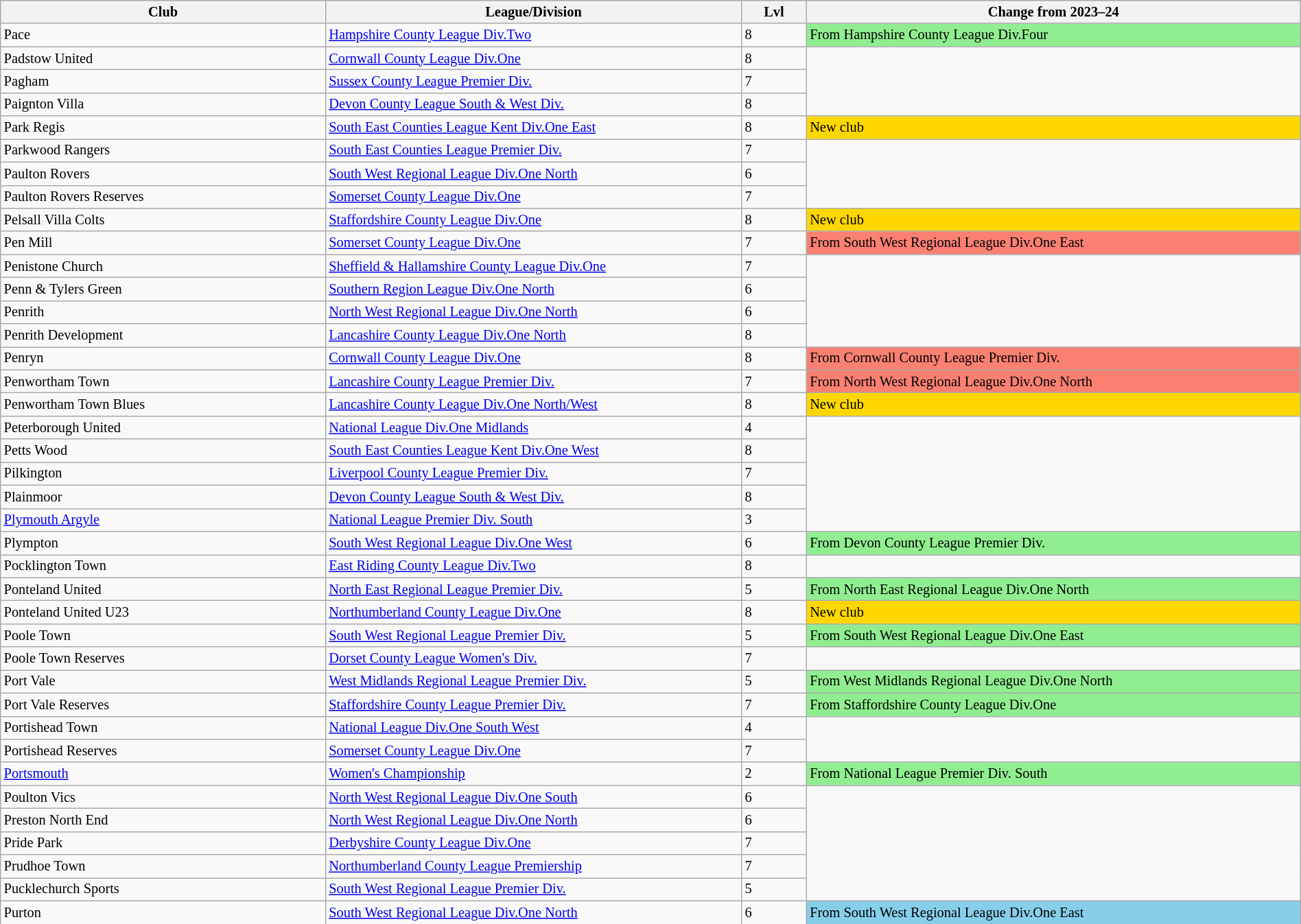<table class="wikitable sortable" width=100% style="font-size:85%">
<tr>
<th width=25%>Club</th>
<th width=32%>League/Division</th>
<th width=5%>Lvl</th>
<th width=38%>Change from 2023–24</th>
</tr>
<tr>
<td>Pace</td>
<td><a href='#'>Hampshire County League Div.Two</a></td>
<td>8</td>
<td style="background:lightgreen">From Hampshire County League Div.Four</td>
</tr>
<tr>
<td>Padstow United</td>
<td><a href='#'>Cornwall County League Div.One</a></td>
<td>8</td>
</tr>
<tr>
<td>Pagham</td>
<td><a href='#'>Sussex County League Premier Div.</a></td>
<td>7</td>
</tr>
<tr>
<td>Paignton Villa</td>
<td><a href='#'>Devon County League South & West Div.</a></td>
<td>8</td>
</tr>
<tr>
<td>Park Regis</td>
<td><a href='#'>South East Counties League Kent Div.One East</a></td>
<td>8</td>
<td style="background:gold">New club</td>
</tr>
<tr>
<td>Parkwood Rangers</td>
<td><a href='#'>South East Counties League Premier Div.</a></td>
<td>7</td>
</tr>
<tr>
<td>Paulton Rovers</td>
<td><a href='#'>South West Regional League Div.One North</a></td>
<td>6</td>
</tr>
<tr>
<td>Paulton Rovers Reserves</td>
<td><a href='#'>Somerset County League Div.One</a></td>
<td>7</td>
</tr>
<tr>
<td>Pelsall Villa Colts</td>
<td><a href='#'>Staffordshire County League Div.One</a></td>
<td>8</td>
<td style="background:gold">New club</td>
</tr>
<tr>
<td>Pen Mill</td>
<td><a href='#'>Somerset County League Div.One</a></td>
<td>7</td>
<td style="background:salmon">From South West Regional League Div.One East</td>
</tr>
<tr>
<td>Penistone Church</td>
<td><a href='#'>Sheffield & Hallamshire County League Div.One</a></td>
<td>7</td>
</tr>
<tr>
<td>Penn & Tylers Green</td>
<td><a href='#'>Southern Region League Div.One North</a></td>
<td>6</td>
</tr>
<tr>
<td>Penrith</td>
<td><a href='#'>North West Regional League Div.One North</a></td>
<td>6</td>
</tr>
<tr>
<td>Penrith Development</td>
<td><a href='#'>Lancashire County League Div.One North</a></td>
<td>8</td>
</tr>
<tr>
<td>Penryn</td>
<td><a href='#'>Cornwall County League Div.One</a></td>
<td>8</td>
<td style="background:salmon">From Cornwall County League Premier Div.</td>
</tr>
<tr>
<td>Penwortham Town</td>
<td><a href='#'>Lancashire County League Premier Div.</a></td>
<td>7</td>
<td style="background:salmon">From North West Regional League Div.One North</td>
</tr>
<tr>
<td>Penwortham Town Blues</td>
<td><a href='#'>Lancashire County League Div.One North/West</a></td>
<td>8</td>
<td style="background:gold">New club</td>
</tr>
<tr>
<td>Peterborough United</td>
<td><a href='#'>National League Div.One Midlands</a></td>
<td>4</td>
</tr>
<tr>
<td>Petts Wood</td>
<td><a href='#'>South East Counties League Kent Div.One West</a></td>
<td>8</td>
</tr>
<tr>
<td>Pilkington</td>
<td><a href='#'>Liverpool County League Premier Div.</a></td>
<td>7</td>
</tr>
<tr>
<td>Plainmoor</td>
<td><a href='#'>Devon County League South & West Div.</a></td>
<td>8</td>
</tr>
<tr>
<td><a href='#'>Plymouth Argyle</a></td>
<td><a href='#'>National League Premier Div. South</a></td>
<td>3</td>
</tr>
<tr>
<td>Plympton</td>
<td><a href='#'>South West Regional League Div.One West</a></td>
<td>6</td>
<td style="background:lightgreen">From Devon County League Premier Div.</td>
</tr>
<tr>
<td>Pocklington Town</td>
<td><a href='#'>East Riding County League Div.Two</a></td>
<td>8</td>
</tr>
<tr>
<td>Ponteland United</td>
<td><a href='#'>North East Regional League Premier Div.</a></td>
<td>5</td>
<td style="background:lightgreen">From North East Regional League Div.One North</td>
</tr>
<tr>
<td>Ponteland United U23</td>
<td><a href='#'>Northumberland County League Div.One</a></td>
<td>8</td>
<td style="background:gold">New club</td>
</tr>
<tr>
<td>Poole Town</td>
<td><a href='#'>South West Regional League Premier Div.</a></td>
<td>5</td>
<td style="background:lightgreen">From South West Regional League Div.One East</td>
</tr>
<tr>
<td>Poole Town Reserves</td>
<td><a href='#'>Dorset County League Women's Div.</a></td>
<td>7</td>
</tr>
<tr>
<td>Port Vale</td>
<td><a href='#'>West Midlands Regional League Premier Div.</a></td>
<td>5</td>
<td style="background:lightgreen">From West Midlands Regional League Div.One North</td>
</tr>
<tr>
<td>Port Vale Reserves</td>
<td><a href='#'>Staffordshire County League Premier Div.</a></td>
<td>7</td>
<td style="background:lightgreen">From Staffordshire County League Div.One</td>
</tr>
<tr>
<td>Portishead Town</td>
<td><a href='#'>National League Div.One South West</a></td>
<td>4</td>
</tr>
<tr>
<td>Portishead Reserves</td>
<td><a href='#'>Somerset County League Div.One</a></td>
<td>7</td>
</tr>
<tr>
<td><a href='#'>Portsmouth</a></td>
<td><a href='#'>Women's Championship</a></td>
<td>2</td>
<td style="background:lightgreen">From National League Premier Div. South</td>
</tr>
<tr>
<td>Poulton Vics</td>
<td><a href='#'>North West Regional League Div.One South</a></td>
<td>6</td>
</tr>
<tr>
<td>Preston North End</td>
<td><a href='#'>North West Regional League Div.One North</a></td>
<td>6</td>
</tr>
<tr>
<td>Pride Park</td>
<td><a href='#'>Derbyshire County League Div.One</a></td>
<td>7</td>
</tr>
<tr>
<td>Prudhoe Town</td>
<td><a href='#'>Northumberland County League Premiership</a></td>
<td>7</td>
</tr>
<tr>
<td>Pucklechurch Sports</td>
<td><a href='#'>South West Regional League Premier Div.</a></td>
<td>5</td>
</tr>
<tr>
<td>Purton</td>
<td><a href='#'>South West Regional League Div.One North</a></td>
<td>6</td>
<td style="background:skyblue">From South West Regional League Div.One East</td>
</tr>
<tr>
</tr>
</table>
